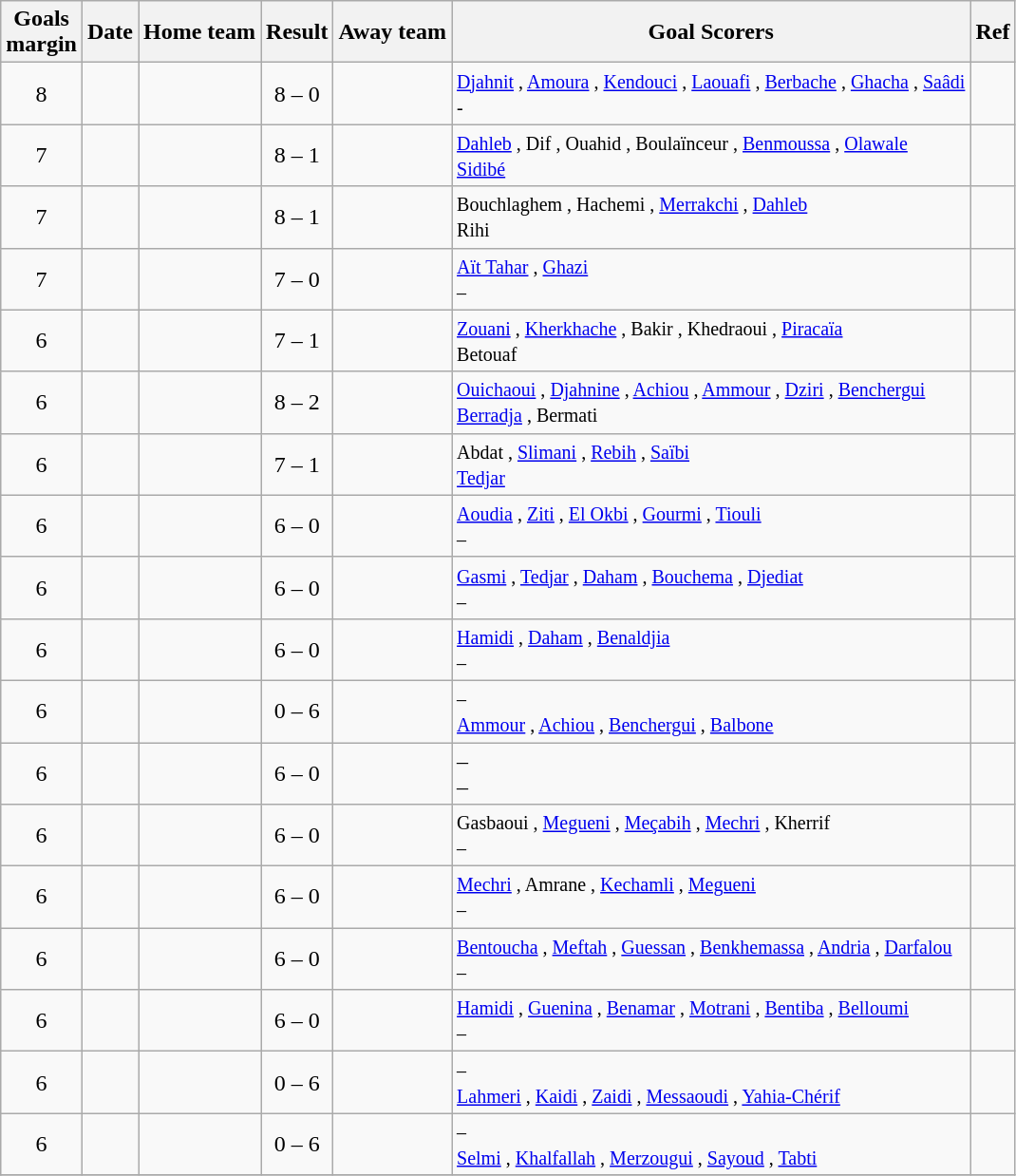<table class="wikitable">
<tr>
<th>Goals <br> margin</th>
<th !width=4%>Date</th>
<th !width=12%>Home team</th>
<th ! align=center>Result</th>
<th !width=12%>Away team</th>
<th ! class="unsortable" align="center">Goal Scorers</th>
<th !width=2% class="unsortable" align="center">Ref</th>
</tr>
<tr>
<td align=center>8</td>
<td></td>
<td></td>
<td align=center>8 – 0</td>
<td></td>
<td><small><a href='#'>Djahnit</a> , <a href='#'>Amoura</a> , <a href='#'>Kendouci</a> , <a href='#'>Laouafi</a> , <a href='#'>Berbache</a> , <a href='#'>Ghacha</a> , <a href='#'>Saâdi</a> <br>-</small></td>
<td></td>
</tr>
<tr>
<td align=center>7</td>
<td></td>
<td></td>
<td align=center>8 – 1</td>
<td></td>
<td><small><a href='#'>Dahleb</a> , Dif , Ouahid , Boulaïnceur , <a href='#'>Benmoussa</a> , <a href='#'>Olawale</a> <br><a href='#'>Sidibé</a> </small></td>
<td></td>
</tr>
<tr>
<td align=center>7</td>
<td></td>
<td></td>
<td align=center>8 – 1</td>
<td></td>
<td><small>Bouchlaghem , Hachemi , <a href='#'>Merrakchi</a> , <a href='#'>Dahleb</a> <br>Rihi </small></td>
<td></td>
</tr>
<tr>
<td align=center>7</td>
<td></td>
<td></td>
<td align=center>7 – 0</td>
<td></td>
<td><small><a href='#'>Aït Tahar</a> , <a href='#'>Ghazi</a> <br> –</small></td>
<td></td>
</tr>
<tr>
<td align=center>6</td>
<td></td>
<td></td>
<td align=center>7 – 1</td>
<td></td>
<td><small><a href='#'>Zouani</a> , <a href='#'>Kherkhache</a> , Bakir , Khedraoui , <a href='#'>Piracaïa</a> <br>Betouaf </small></td>
<td></td>
</tr>
<tr>
<td align=center>6</td>
<td></td>
<td></td>
<td align=center>8 – 2</td>
<td></td>
<td><small><a href='#'>Ouichaoui</a> , <a href='#'>Djahnine</a> , <a href='#'>Achiou</a> , <a href='#'>Ammour</a> , <a href='#'>Dziri</a> , <a href='#'>Benchergui</a> <br><a href='#'>Berradja</a> , Bermati </small></td>
<td></td>
</tr>
<tr>
<td align=center>6</td>
<td></td>
<td></td>
<td align=center>7 – 1</td>
<td></td>
<td><small> Abdat , <a href='#'>Slimani</a> , <a href='#'>Rebih</a> , <a href='#'>Saïbi</a> <br><a href='#'>Tedjar</a> </small></td>
<td></td>
</tr>
<tr>
<td align=center>6</td>
<td></td>
<td></td>
<td align=center>6 – 0</td>
<td></td>
<td><small> <a href='#'>Aoudia</a> , <a href='#'>Ziti</a> , <a href='#'>El Okbi</a> , <a href='#'>Gourmi</a> , <a href='#'>Tiouli</a> <br> – </small></td>
<td></td>
</tr>
<tr>
<td align=center>6</td>
<td></td>
<td></td>
<td align=center>6 – 0</td>
<td></td>
<td><small> <a href='#'>Gasmi</a> , <a href='#'>Tedjar</a> , <a href='#'>Daham</a> , <a href='#'>Bouchema</a> , <a href='#'>Djediat</a> <br> – </small></td>
<td></td>
</tr>
<tr>
<td align=center>6</td>
<td></td>
<td></td>
<td align=center>6 – 0</td>
<td></td>
<td><small> <a href='#'>Hamidi</a> , <a href='#'>Daham</a> , <a href='#'>Benaldjia</a> <br> – </small></td>
<td></td>
</tr>
<tr>
<td align=center>6</td>
<td></td>
<td></td>
<td align=center>0 – 6</td>
<td></td>
<td><small> – <br><a href='#'>Ammour</a> , <a href='#'>Achiou</a> , <a href='#'>Benchergui</a> , <a href='#'>Balbone</a> </small></td>
<td></td>
</tr>
<tr>
<td align=center>6</td>
<td></td>
<td></td>
<td align=center>6 – 0</td>
<td></td>
<td>– <br> –</td>
<td></td>
</tr>
<tr>
<td align=center>6</td>
<td></td>
<td></td>
<td align=center>6 – 0</td>
<td></td>
<td><small>Gasbaoui , <a href='#'>Megueni</a> , <a href='#'>Meçabih</a> , <a href='#'>Mechri</a> , Kherrif <br> –</small></td>
<td></td>
</tr>
<tr>
<td align=center>6</td>
<td></td>
<td></td>
<td align=center>6 – 0</td>
<td></td>
<td><small><a href='#'>Mechri</a> , Amrane , <a href='#'>Kechamli</a> , <a href='#'>Megueni</a> <br> –</small></td>
<td></td>
</tr>
<tr>
<td align=center>6</td>
<td></td>
<td></td>
<td align=center>6 – 0</td>
<td></td>
<td><small><a href='#'>Bentoucha</a> , <a href='#'>Meftah</a> , <a href='#'>Guessan</a> , <a href='#'>Benkhemassa</a> , <a href='#'>Andria</a> , <a href='#'>Darfalou</a> <br> –</small></td>
<td></td>
</tr>
<tr>
<td align=center>6</td>
<td></td>
<td></td>
<td align=center>6 – 0</td>
<td></td>
<td><small><a href='#'>Hamidi</a> , <a href='#'>Guenina</a> , <a href='#'>Benamar</a> , <a href='#'>Motrani</a> , <a href='#'>Bentiba</a> , <a href='#'>Belloumi</a> <br> –</small></td>
<td></td>
</tr>
<tr>
<td align=center>6</td>
<td></td>
<td></td>
<td align=center>0 – 6</td>
<td></td>
<td><small> –<br><a href='#'>Lahmeri</a> , <a href='#'>Kaidi</a> , <a href='#'>Zaidi</a> , <a href='#'>Messaoudi</a> , <a href='#'>Yahia-Chérif</a> </small></td>
<td></td>
</tr>
<tr>
<td align=center>6</td>
<td></td>
<td></td>
<td align=center>0 – 6</td>
<td></td>
<td><small> –<br><a href='#'>Selmi</a> , <a href='#'>Khalfallah</a> , <a href='#'>Merzougui</a> , <a href='#'>Sayoud</a> , <a href='#'>Tabti</a> </small></td>
<td></td>
</tr>
<tr>
</tr>
</table>
